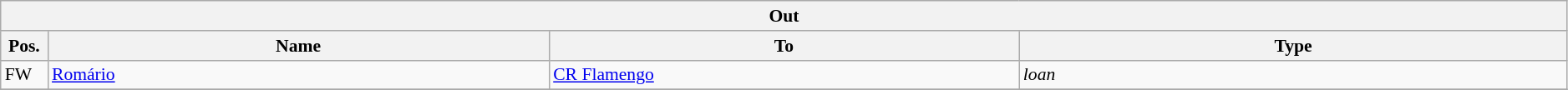<table class="wikitable" style="font-size:90%;width:99%;">
<tr>
<th colspan="4">Out</th>
</tr>
<tr>
<th width=3%>Pos.</th>
<th width=32%>Name</th>
<th width=30%>To</th>
<th width=35%>Type</th>
</tr>
<tr>
<td>FW</td>
<td><a href='#'>Romário</a></td>
<td><a href='#'>CR Flamengo</a></td>
<td><em>loan</em></td>
</tr>
<tr>
</tr>
</table>
